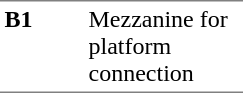<table border=0 cellspacing=0 cellpadding=3>
<tr>
<td style="border-bottom:solid 1px gray;border-top:solid 1px gray;" width=50 valign=top><strong>B1</strong></td>
<td style="border-top:solid 1px gray;border-bottom:solid 1px gray;" width=100 valign=top>Mezzanine for platform connection</td>
</tr>
</table>
